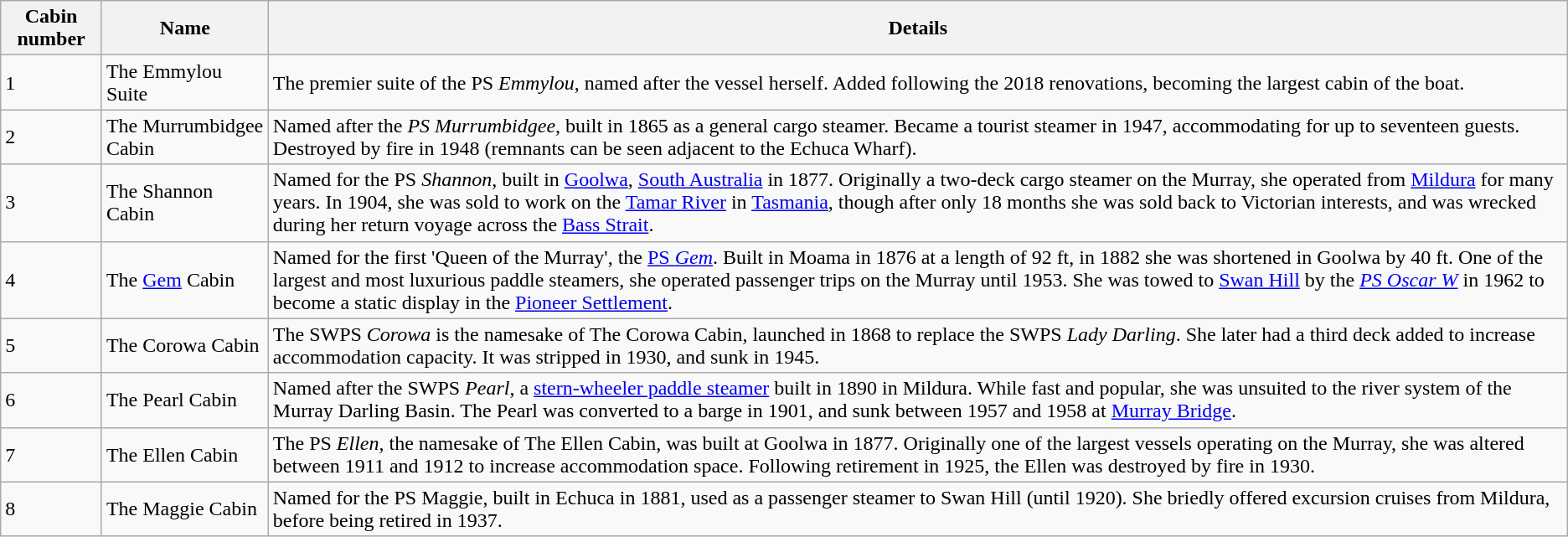<table class="wikitable">
<tr>
<th>Cabin number</th>
<th>Name</th>
<th>Details</th>
</tr>
<tr>
<td>1</td>
<td>The Emmylou Suite</td>
<td>The premier suite of the PS <em>Emmylou</em>, named after the vessel herself. Added following the 2018 renovations, becoming the largest cabin of the boat.</td>
</tr>
<tr>
<td>2</td>
<td>The Murrumbidgee Cabin</td>
<td>Named after the <em>PS Murrumbidgee</em>, built in 1865 as a general cargo steamer. Became a tourist steamer in 1947, accommodating for up to seventeen guests. Destroyed by fire in 1948 (remnants can be seen adjacent to the Echuca Wharf).</td>
</tr>
<tr>
<td>3</td>
<td>The Shannon Cabin</td>
<td>Named for the PS <em>Shannon</em>, built in <a href='#'>Goolwa</a>, <a href='#'>South Australia</a> in 1877. Originally a two-deck cargo steamer on the Murray, she operated from <a href='#'>Mildura</a> for many years. In 1904, she was sold to work on the <a href='#'>Tamar River</a> in <a href='#'>Tasmania</a>, though after only 18 months she was sold back to Victorian interests, and was wrecked during her return voyage across the <a href='#'>Bass Strait</a>.</td>
</tr>
<tr>
<td>4</td>
<td>The <a href='#'>Gem</a> Cabin</td>
<td>Named for the first 'Queen of the Murray', the <a href='#'>PS <em>Gem</em></a>. Built in Moama in 1876 at a length of 92 ft, in 1882 she was shortened in Goolwa by 40 ft. One of the largest and most luxurious paddle steamers, she operated passenger trips on the Murray until 1953. She was towed to <a href='#'>Swan Hill</a> by the <em><a href='#'>PS Oscar W</a></em> in 1962 to become a static display in the <a href='#'>Pioneer Settlement</a>.</td>
</tr>
<tr>
<td>5</td>
<td>The Corowa Cabin</td>
<td>The SWPS <em>Corowa</em> is the namesake of The Corowa Cabin, launched in 1868 to replace the SWPS <em>Lady Darling</em>. She later had a third deck added to increase accommodation capacity. It was stripped in 1930, and sunk in 1945.</td>
</tr>
<tr>
<td>6</td>
<td>The Pearl Cabin</td>
<td>Named after the SWPS <em>Pearl</em>, a <a href='#'>stern-wheeler paddle steamer</a> built in 1890 in Mildura. While fast and popular, she was unsuited to the river system of the Murray Darling Basin. The Pearl was converted to a barge in 1901, and sunk between 1957 and 1958 at <a href='#'>Murray Bridge</a>.</td>
</tr>
<tr>
<td>7</td>
<td>The Ellen Cabin</td>
<td>The PS <em>Ellen</em>, the namesake of The Ellen Cabin, was built at Goolwa in 1877. Originally one of the largest vessels operating on the Murray, she was altered between 1911 and 1912 to increase accommodation space. Following retirement in 1925, the Ellen was destroyed by fire in 1930.</td>
</tr>
<tr>
<td>8</td>
<td>The Maggie Cabin</td>
<td>Named for the PS Maggie, built in Echuca in 1881, used as a passenger steamer to Swan Hill (until 1920). She briedly offered excursion cruises from Mildura, before being retired in 1937.</td>
</tr>
</table>
